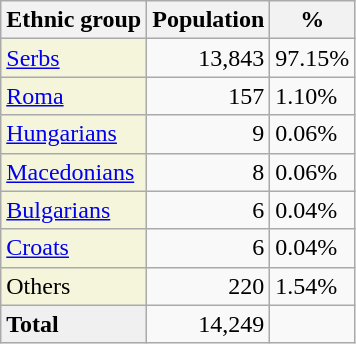<table class="wikitable">
<tr>
<th>Ethnic group</th>
<th>Population</th>
<th>%</th>
</tr>
<tr>
<td style="background:#F5F5DC;"><a href='#'>Serbs</a></td>
<td align="right">13,843</td>
<td>97.15%</td>
</tr>
<tr>
<td style="background:#F5F5DC;"><a href='#'>Roma</a></td>
<td align="right">157</td>
<td>1.10%</td>
</tr>
<tr>
<td style="background:#F5F5DC;"><a href='#'>Hungarians</a></td>
<td align="right">9</td>
<td>0.06%</td>
</tr>
<tr>
<td style="background:#F5F5DC;"><a href='#'>Macedonians</a></td>
<td align="right">8</td>
<td>0.06%</td>
</tr>
<tr>
<td style="background:#F5F5DC;"><a href='#'>Bulgarians</a></td>
<td align="right">6</td>
<td>0.04%</td>
</tr>
<tr>
<td style="background:#F5F5DC;"><a href='#'>Croats</a></td>
<td align="right">6</td>
<td>0.04%</td>
</tr>
<tr>
<td style="background:#F5F5DC;">Others</td>
<td align="right">220</td>
<td>1.54%</td>
</tr>
<tr>
<td style="background:#F0F0F0;"><strong>Total</strong></td>
<td align="right">14,249</td>
<td></td>
</tr>
</table>
